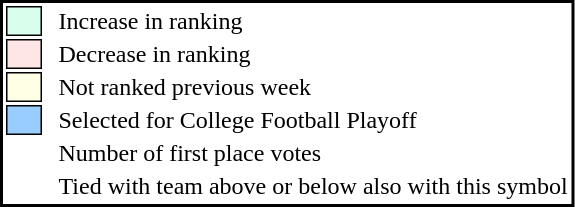<table style="border:2px solid black;">
<tr>
<td style="background:#D8FFEB; width:20px; border:1px solid black;"></td>
<td> </td>
<td>Increase in ranking</td>
</tr>
<tr>
<td style="background:#FFE6E6; width:20px; border:1px solid black;"></td>
<td> </td>
<td>Decrease in ranking</td>
</tr>
<tr>
<td style="background:#FFFFE6; width:20px; border:1px solid black;"></td>
<td> </td>
<td>Not ranked previous week</td>
</tr>
<tr>
<td style="background:#9cf; width:20px; border:1px solid black;"></td>
<td> </td>
<td>Selected for College Football Playoff</td>
</tr>
<tr>
<td></td>
<td> </td>
<td>Number of first place votes</td>
</tr>
<tr>
<td></td>
<td></td>
<td>Tied with team above or below also with this symbol</td>
</tr>
</table>
